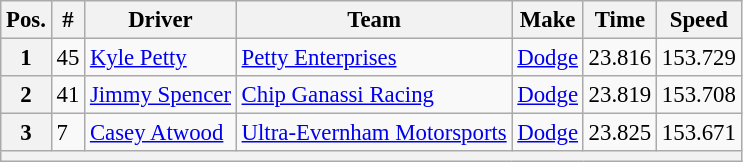<table class="wikitable" style="font-size:95%">
<tr>
<th>Pos.</th>
<th>#</th>
<th>Driver</th>
<th>Team</th>
<th>Make</th>
<th>Time</th>
<th>Speed</th>
</tr>
<tr>
<th>1</th>
<td>45</td>
<td><a href='#'>Kyle Petty</a></td>
<td><a href='#'>Petty Enterprises</a></td>
<td><a href='#'>Dodge</a></td>
<td>23.816</td>
<td>153.729</td>
</tr>
<tr>
<th>2</th>
<td>41</td>
<td><a href='#'>Jimmy Spencer</a></td>
<td><a href='#'>Chip Ganassi Racing</a></td>
<td><a href='#'>Dodge</a></td>
<td>23.819</td>
<td>153.708</td>
</tr>
<tr>
<th>3</th>
<td>7</td>
<td><a href='#'>Casey Atwood</a></td>
<td><a href='#'>Ultra-Evernham Motorsports</a></td>
<td><a href='#'>Dodge</a></td>
<td>23.825</td>
<td>153.671</td>
</tr>
<tr>
<th colspan="7"></th>
</tr>
</table>
